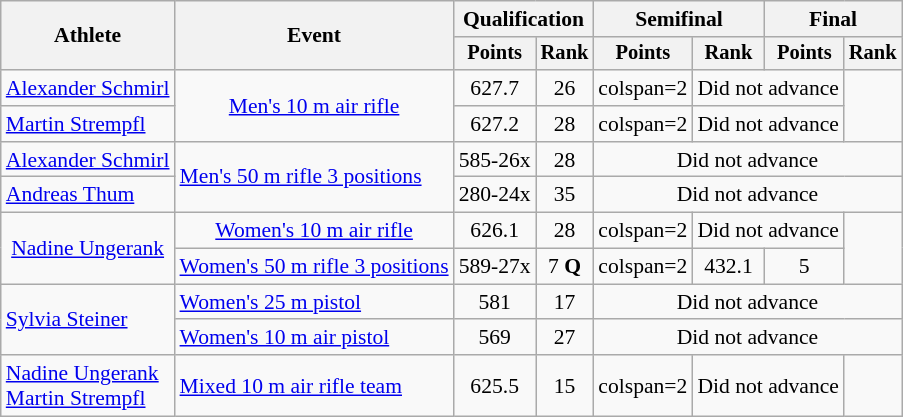<table class="wikitable" style="font-size:90%">
<tr>
<th rowspan="2">Athlete</th>
<th rowspan="2">Event</th>
<th colspan=2>Qualification</th>
<th colspan=2>Semifinal</th>
<th colspan=2>Final</th>
</tr>
<tr style="font-size:95%">
<th>Points</th>
<th>Rank</th>
<th>Points</th>
<th>Rank</th>
<th>Points</th>
<th>Rank</th>
</tr>
<tr align=center>
<td><a href='#'>Alexander Schmirl</a></td>
<td rowspan="2"><a href='#'>Men's 10 m air rifle</a></td>
<td>627.7</td>
<td>26</td>
<td>colspan=2 </td>
<td colspan=2>Did not advance</td>
</tr>
<tr align="center">
<td align="left"><a href='#'>Martin Strempfl</a></td>
<td>627.2</td>
<td>28</td>
<td>colspan=2 </td>
<td colspan=2>Did not advance</td>
</tr>
<tr align=center>
<td align=left><a href='#'>Alexander Schmirl</a></td>
<td align=left rowspan=2><a href='#'>Men's 50 m rifle 3 positions</a></td>
<td>585-26x</td>
<td>28</td>
<td colspan=4>Did not advance</td>
</tr>
<tr align=center>
<td align=left><a href='#'>Andreas Thum</a></td>
<td>280-24x</td>
<td>35</td>
<td colspan=4>Did not advance</td>
</tr>
<tr align=center>
<td rowspan="2"><a href='#'>Nadine Ungerank</a></td>
<td><a href='#'>Women's 10 m air rifle</a></td>
<td>626.1</td>
<td>28</td>
<td>colspan=2 </td>
<td colspan=2>Did not advance</td>
</tr>
<tr align=center>
<td align="left"><a href='#'>Women's 50 m rifle 3 positions</a></td>
<td>589-27x</td>
<td>7 <strong>Q</strong></td>
<td>colspan=2 </td>
<td>432.1</td>
<td>5</td>
</tr>
<tr align=center>
<td rowspan="2" align="left"><a href='#'>Sylvia Steiner</a></td>
<td align=left><a href='#'>Women's 25 m pistol</a></td>
<td>581</td>
<td>17</td>
<td colspan=4>Did not advance</td>
</tr>
<tr align=center>
<td align=left><a href='#'>Women's 10 m air pistol</a></td>
<td>569</td>
<td>27</td>
<td colspan=4>Did not advance</td>
</tr>
<tr align=center>
<td align=left><a href='#'>Nadine Ungerank</a><br><a href='#'>Martin Strempfl</a></td>
<td align=left><a href='#'>Mixed 10 m air rifle team</a></td>
<td>625.5</td>
<td>15</td>
<td>colspan=2 </td>
<td colspan=2>Did not advance</td>
</tr>
</table>
